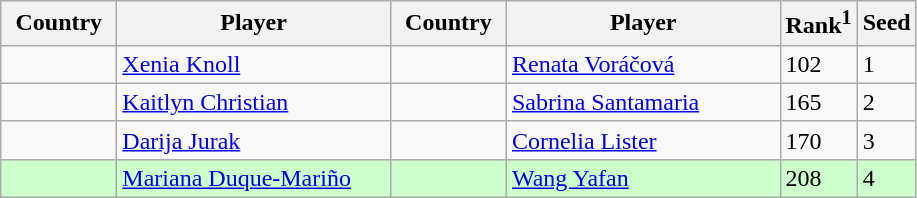<table class="sortable wikitable">
<tr>
<th width="70">Country</th>
<th width="175">Player</th>
<th width="70">Country</th>
<th width="175">Player</th>
<th>Rank<sup>1</sup></th>
<th>Seed</th>
</tr>
<tr>
<td></td>
<td><a href='#'>Xenia Knoll</a></td>
<td></td>
<td><a href='#'>Renata Voráčová</a></td>
<td>102</td>
<td>1</td>
</tr>
<tr>
<td></td>
<td><a href='#'>Kaitlyn Christian</a></td>
<td></td>
<td><a href='#'>Sabrina Santamaria</a></td>
<td>165</td>
<td>2</td>
</tr>
<tr>
<td></td>
<td><a href='#'>Darija Jurak</a></td>
<td></td>
<td><a href='#'>Cornelia Lister</a></td>
<td>170</td>
<td>3</td>
</tr>
<tr style="background:#cfc;">
<td></td>
<td><a href='#'>Mariana Duque-Mariño</a></td>
<td></td>
<td><a href='#'>Wang Yafan</a></td>
<td>208</td>
<td>4</td>
</tr>
</table>
